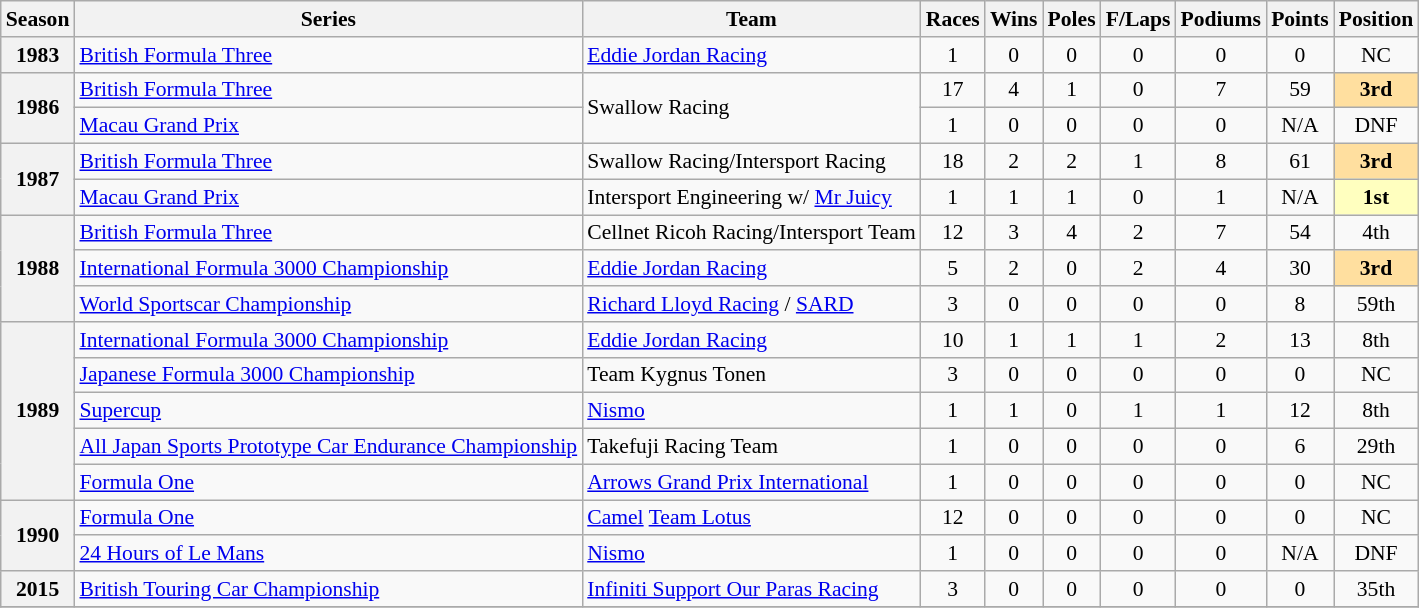<table class="wikitable" style="font-size: 90%; text-align:center">
<tr>
<th>Season</th>
<th>Series</th>
<th>Team</th>
<th>Races</th>
<th>Wins</th>
<th>Poles</th>
<th>F/Laps</th>
<th>Podiums</th>
<th>Points</th>
<th>Position</th>
</tr>
<tr>
<th>1983</th>
<td align=left><a href='#'>British Formula Three</a></td>
<td align=left><a href='#'>Eddie Jordan Racing</a></td>
<td>1</td>
<td>0</td>
<td>0</td>
<td>0</td>
<td>0</td>
<td>0</td>
<td>NC</td>
</tr>
<tr>
<th rowspan=2>1986</th>
<td align=left><a href='#'>British Formula Three</a></td>
<td rowspan="2" style="text-align:left">Swallow Racing</td>
<td>17</td>
<td>4</td>
<td>1</td>
<td>0</td>
<td>7</td>
<td>59</td>
<td style="background:#FFDF9F"><strong>3rd</strong></td>
</tr>
<tr>
<td align=left><a href='#'>Macau Grand Prix</a></td>
<td>1</td>
<td>0</td>
<td>0</td>
<td>0</td>
<td>0</td>
<td>N/A</td>
<td>DNF</td>
</tr>
<tr>
<th rowspan=2>1987</th>
<td align=left><a href='#'>British Formula Three</a></td>
<td align=left>Swallow Racing/Intersport Racing</td>
<td>18</td>
<td>2</td>
<td>2</td>
<td>1</td>
<td>8</td>
<td>61</td>
<td style="background:#FFDF9F"><strong>3rd</strong></td>
</tr>
<tr>
<td align=left><a href='#'>Macau Grand Prix</a></td>
<td align=left>Intersport Engineering w/ <a href='#'>Mr Juicy</a></td>
<td>1</td>
<td>1</td>
<td>1</td>
<td>0</td>
<td>1</td>
<td>N/A</td>
<td style="background:#FFFFBF"><strong>1st</strong></td>
</tr>
<tr>
<th rowspan=3>1988</th>
<td align=left><a href='#'>British Formula Three</a></td>
<td align=left>Cellnet Ricoh Racing/Intersport Team</td>
<td>12</td>
<td>3</td>
<td>4</td>
<td>2</td>
<td>7</td>
<td>54</td>
<td>4th</td>
</tr>
<tr>
<td align=left><a href='#'>International Formula 3000 Championship</a></td>
<td align=left><a href='#'>Eddie Jordan Racing</a></td>
<td>5</td>
<td>2</td>
<td>0</td>
<td>2</td>
<td>4</td>
<td>30</td>
<td style="background:#FFDF9F"><strong>3rd</strong></td>
</tr>
<tr>
<td align=left><a href='#'>World Sportscar Championship</a></td>
<td align=left><a href='#'>Richard Lloyd Racing</a> / <a href='#'>SARD</a></td>
<td>3</td>
<td>0</td>
<td>0</td>
<td>0</td>
<td>0</td>
<td>8</td>
<td>59th</td>
</tr>
<tr>
<th rowspan=5>1989</th>
<td align=left><a href='#'>International Formula 3000 Championship</a></td>
<td align=left><a href='#'>Eddie Jordan Racing</a></td>
<td>10</td>
<td>1</td>
<td>1</td>
<td>1</td>
<td>2</td>
<td>13</td>
<td>8th</td>
</tr>
<tr>
<td align=left><a href='#'>Japanese Formula 3000 Championship</a></td>
<td align=left>Team Kygnus Tonen</td>
<td>3</td>
<td>0</td>
<td>0</td>
<td>0</td>
<td>0</td>
<td>0</td>
<td>NC</td>
</tr>
<tr>
<td align=left><a href='#'>Supercup</a></td>
<td align=left><a href='#'>Nismo</a></td>
<td>1</td>
<td>1</td>
<td>0</td>
<td>1</td>
<td>1</td>
<td>12</td>
<td>8th</td>
</tr>
<tr>
<td align=left><a href='#'>All Japan Sports Prototype Car Endurance Championship</a></td>
<td align=left>Takefuji Racing Team</td>
<td>1</td>
<td>0</td>
<td>0</td>
<td>0</td>
<td>0</td>
<td>6</td>
<td>29th</td>
</tr>
<tr>
<td align=left><a href='#'>Formula One</a></td>
<td align=left><a href='#'>Arrows Grand Prix International</a></td>
<td>1</td>
<td>0</td>
<td>0</td>
<td>0</td>
<td>0</td>
<td>0</td>
<td>NC</td>
</tr>
<tr>
<th rowspan=2>1990</th>
<td align=left><a href='#'>Formula One</a></td>
<td align=left><a href='#'>Camel</a> <a href='#'>Team Lotus</a></td>
<td>12</td>
<td>0</td>
<td>0</td>
<td>0</td>
<td>0</td>
<td>0</td>
<td>NC</td>
</tr>
<tr>
<td align=left><a href='#'>24 Hours of Le Mans</a></td>
<td align=left><a href='#'>Nismo</a></td>
<td>1</td>
<td>0</td>
<td>0</td>
<td>0</td>
<td>0</td>
<td>N/A</td>
<td>DNF</td>
</tr>
<tr>
<th>2015</th>
<td align=left><a href='#'>British Touring Car Championship</a></td>
<td align=left><a href='#'>Infiniti Support Our Paras Racing</a></td>
<td>3</td>
<td>0</td>
<td>0</td>
<td>0</td>
<td>0</td>
<td>0</td>
<td>35th</td>
</tr>
<tr>
</tr>
</table>
